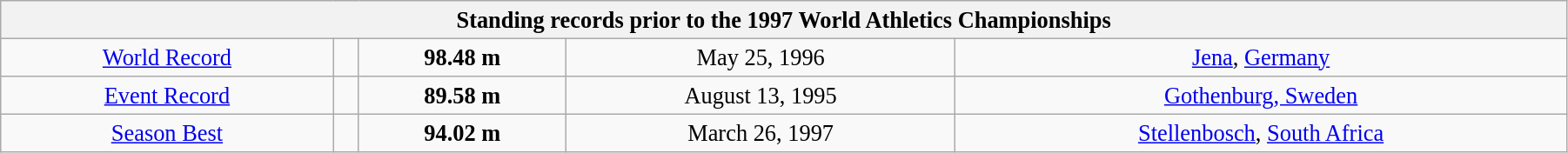<table class="wikitable" style=" text-align:center; font-size:110%;" width="95%">
<tr>
<th colspan="5">Standing records prior to the 1997 World Athletics Championships</th>
</tr>
<tr>
<td><a href='#'>World Record</a></td>
<td></td>
<td><strong>98.48 m </strong></td>
<td>May 25, 1996</td>
<td> <a href='#'>Jena</a>, <a href='#'>Germany</a></td>
</tr>
<tr>
<td><a href='#'>Event Record</a></td>
<td></td>
<td><strong>89.58 m </strong></td>
<td>August 13, 1995</td>
<td> <a href='#'>Gothenburg, Sweden</a></td>
</tr>
<tr>
<td><a href='#'>Season Best</a></td>
<td></td>
<td><strong>94.02 m </strong></td>
<td>March 26, 1997</td>
<td> <a href='#'>Stellenbosch</a>, <a href='#'>South Africa</a></td>
</tr>
</table>
